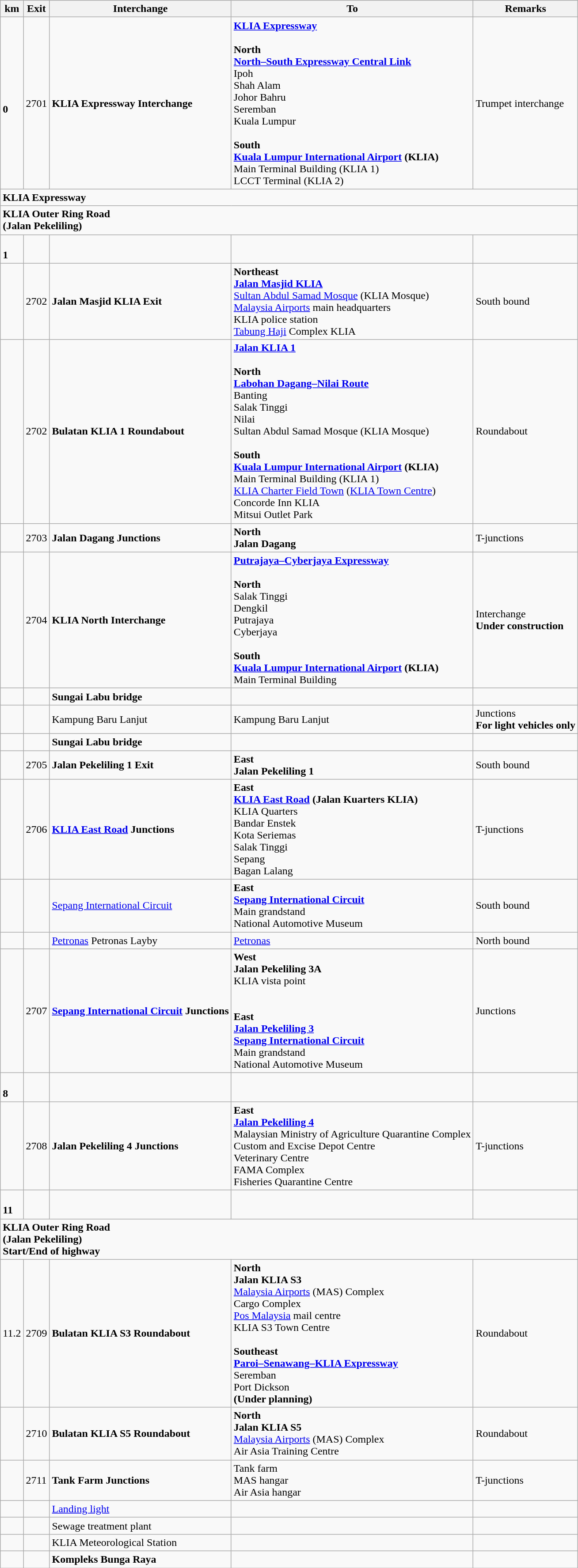<table class="wikitable">
<tr>
<th>km</th>
<th>Exit</th>
<th>Interchange</th>
<th>To</th>
<th>Remarks</th>
</tr>
<tr>
<td><br><strong>0</strong></td>
<td>2701</td>
<td><strong>KLIA Expressway Interchange</strong></td>
<td> <strong><a href='#'>KLIA Expressway</a></strong><br><br><strong>North</strong><br>  <strong><a href='#'>North–South Expressway Central Link</a></strong><br>  Ipoh<br>  Shah Alam<br>  Johor Bahru<br>  Seremban<br>    Kuala Lumpur<br><br><strong>South </strong><br> <strong><a href='#'>Kuala Lumpur International Airport</a> (KLIA)</strong> <br> Main Terminal Building (KLIA 1) <br> LCCT Terminal (KLIA 2) </td>
<td>Trumpet interchange</td>
</tr>
<tr>
<td style="width:600px" colspan="6" style="text-align:center; background:blue;"><strong><span> KLIA Expressway</span></strong></td>
</tr>
<tr>
<td style="width:600px" colspan="6" style="text-align:center; background:blue;"><strong><span> KLIA Outer Ring Road<br>(Jalan Pekeliling)</span></strong></td>
</tr>
<tr>
<td><br><strong>1</strong></td>
<td></td>
<td></td>
<td></td>
<td></td>
</tr>
<tr>
<td></td>
<td>2702</td>
<td><strong>Jalan Masjid KLIA Exit</strong></td>
<td><strong>Northeast</strong><br> <strong><a href='#'>Jalan Masjid KLIA</a></strong><br><a href='#'>Sultan Abdul Samad Mosque</a> (KLIA Mosque)<br><a href='#'>Malaysia Airports</a> main headquarters<br>KLIA police station<br><a href='#'>Tabung Haji</a> Complex KLIA</td>
<td>South bound</td>
</tr>
<tr>
<td></td>
<td>2702</td>
<td><strong>Bulatan KLIA 1 Roundabout</strong></td>
<td> <strong><a href='#'>Jalan KLIA 1</a></strong><br><br><strong>North</strong><br> <strong><a href='#'>Labohan Dagang–Nilai Route</a></strong><br> Banting<br> Salak Tinggi<br> Nilai<br>Sultan Abdul Samad Mosque (KLIA Mosque)<br><br><strong>South</strong><br> <strong><a href='#'>Kuala Lumpur International Airport</a> (KLIA)</strong> <br> Main Terminal Building (KLIA 1) <br> <a href='#'>KLIA Charter Field Town</a> (<a href='#'>KLIA Town Centre</a>)<br>Concorde Inn KLIA<br>Mitsui Outlet Park</td>
<td>Roundabout</td>
</tr>
<tr>
<td></td>
<td>2703</td>
<td><strong>Jalan Dagang Junctions</strong></td>
<td><strong>North</strong><br><strong>Jalan Dagang </strong></td>
<td>T-junctions</td>
</tr>
<tr>
<td></td>
<td>2704</td>
<td><strong>KLIA North Interchange</strong></td>
<td> <strong><a href='#'>Putrajaya–Cyberjaya Expressway</a></strong><br><br><strong>North</strong><br> Salak Tinggi<br> Dengkil<br> Putrajaya<br> Cyberjaya<br><br><strong>South </strong><br> <strong><a href='#'>Kuala Lumpur International Airport</a> (KLIA)</strong> <br> Main Terminal Building </td>
<td>Interchange<br><strong>Under construction</strong></td>
</tr>
<tr>
<td></td>
<td></td>
<td><strong>Sungai Labu bridge</strong></td>
<td></td>
<td></td>
</tr>
<tr>
<td></td>
<td></td>
<td>Kampung Baru Lanjut</td>
<td>Kampung Baru Lanjut</td>
<td>Junctions<br><strong>For light vehicles only</strong></td>
</tr>
<tr>
<td></td>
<td></td>
<td><strong>Sungai Labu bridge</strong></td>
<td></td>
<td></td>
</tr>
<tr>
<td></td>
<td>2705</td>
<td><strong>Jalan Pekeliling 1 Exit</strong></td>
<td><strong>East </strong><br><strong>Jalan Pekeliling 1</strong></td>
<td>South bound</td>
</tr>
<tr>
<td></td>
<td>2706</td>
<td><strong><a href='#'>KLIA East Road</a> Junctions</strong></td>
<td><strong>East </strong><br> <strong><a href='#'>KLIA East Road</a> (Jalan Kuarters KLIA)</strong><br> KLIA Quarters<br> Bandar Enstek<br> Kota Seriemas<br> Salak Tinggi<br> Sepang<br> Bagan Lalang</td>
<td>T-junctions</td>
</tr>
<tr>
<td></td>
<td></td>
<td><a href='#'>Sepang International Circuit</a></td>
<td><strong>East </strong><br><strong><a href='#'>Sepang International Circuit</a></strong><br>Main grandstand<br>National Automotive Museum<br></td>
<td>South bound</td>
</tr>
<tr>
<td></td>
<td></td>
<td>  <a href='#'>Petronas</a> Petronas Layby</td>
<td>  <a href='#'>Petronas</a>   </td>
<td>North bound</td>
</tr>
<tr>
<td></td>
<td>2707</td>
<td><strong><a href='#'>Sepang International Circuit</a> Junctions</strong></td>
<td><strong>West</strong><br><strong>Jalan Pekeliling 3A</strong><br> KLIA vista point<br> <br><br><strong>East</strong><br> <strong><a href='#'>Jalan Pekeliling 3</a></strong><br><strong><a href='#'>Sepang International Circuit</a></strong><br>Main grandstand<br>National Automotive Museum<br></td>
<td>Junctions</td>
</tr>
<tr>
<td><br><strong>8</strong></td>
<td></td>
<td></td>
<td></td>
<td></td>
</tr>
<tr>
<td></td>
<td>2708</td>
<td><strong>Jalan Pekeliling 4 Junctions</strong></td>
<td><strong>East</strong><br> <strong><a href='#'>Jalan Pekeliling 4</a></strong><br>Malaysian Ministry of Agriculture Quarantine Complex<br>Custom and Excise Depot Centre<br>Veterinary Centre<br>FAMA Complex<br>Fisheries Quarantine Centre</td>
<td>T-junctions</td>
</tr>
<tr>
<td><br><strong>11</strong></td>
<td></td>
<td></td>
<td></td>
<td></td>
</tr>
<tr>
<td style="width:600px" colspan="6" style="text-align:center; background:blue;"><strong><span> KLIA Outer Ring Road<br>(Jalan Pekeliling)<br>Start/End of highway</span></strong></td>
</tr>
<tr>
<td>11.2</td>
<td>2709</td>
<td><strong>Bulatan KLIA S3 Roundabout</strong></td>
<td><strong>North</strong><br><strong>Jalan KLIA S3</strong><br><a href='#'>Malaysia Airports</a> (MAS) Complex<br>Cargo Complex<br><a href='#'>Pos Malaysia</a> mail centre<br>KLIA S3 Town Centre<br><br><strong>Southeast</strong><br> <strong><a href='#'>Paroi–Senawang–KLIA Expressway</a></strong><br>Seremban<br>Port Dickson<br><strong>(Under planning)</strong></td>
<td>Roundabout</td>
</tr>
<tr>
<td></td>
<td>2710</td>
<td><strong>Bulatan KLIA S5 Roundabout</strong></td>
<td><strong>North</strong><br><strong>Jalan KLIA S5</strong><br><a href='#'>Malaysia Airports</a> (MAS) Complex<br>Air Asia Training Centre</td>
<td>Roundabout</td>
</tr>
<tr>
<td></td>
<td>2711</td>
<td><strong>Tank Farm Junctions</strong></td>
<td>Tank farm<br>MAS hangar<br>Air Asia hangar</td>
<td>T-junctions</td>
</tr>
<tr>
<td></td>
<td></td>
<td><a href='#'>Landing light</a></td>
<td></td>
<td></td>
</tr>
<tr>
<td></td>
<td></td>
<td>Sewage treatment plant</td>
<td></td>
<td></td>
</tr>
<tr>
<td></td>
<td></td>
<td>KLIA Meteorological Station</td>
<td></td>
<td></td>
</tr>
<tr>
<td></td>
<td></td>
<td><strong>Kompleks Bunga Raya</strong></td>
<td></td>
<td></td>
</tr>
</table>
